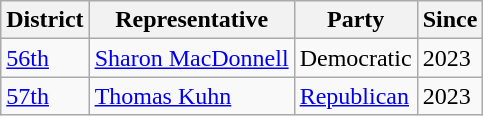<table class="wikitable">
<tr>
<th>District</th>
<th>Representative</th>
<th>Party</th>
<th>Since</th>
</tr>
<tr>
<td><a href='#'>56th</a></td>
<td><a href='#'>Sharon MacDonnell</a></td>
<td>Democratic</td>
<td>2023</td>
</tr>
<tr>
<td><a href='#'>57th</a></td>
<td><a href='#'>Thomas Kuhn</a></td>
<td><a href='#'>Republican</a></td>
<td>2023</td>
</tr>
</table>
